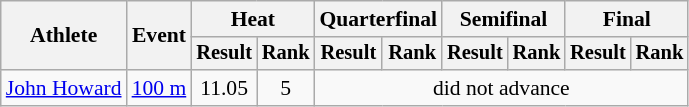<table class="wikitable" style="font-size:90%">
<tr>
<th rowspan="2">Athlete</th>
<th rowspan="2">Event</th>
<th colspan="2">Heat</th>
<th colspan="2">Quarterfinal</th>
<th colspan="2">Semifinal</th>
<th colspan="2">Final</th>
</tr>
<tr style="font-size:95%">
<th>Result</th>
<th>Rank</th>
<th>Result</th>
<th>Rank</th>
<th>Result</th>
<th>Rank</th>
<th>Result</th>
<th>Rank</th>
</tr>
<tr align=center>
<td align=left><a href='#'>John Howard</a></td>
<td align=left><a href='#'>100 m</a></td>
<td>11.05</td>
<td>5</td>
<td colspan=6>did not advance</td>
</tr>
</table>
